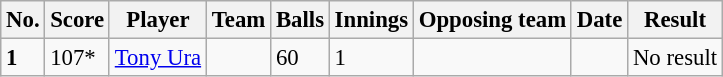<table class="wikitable sortable" style="font-size:95%">
<tr>
<th>No.</th>
<th>Score</th>
<th>Player</th>
<th>Team</th>
<th>Balls</th>
<th>Innings</th>
<th>Opposing team</th>
<th>Date</th>
<th>Result</th>
</tr>
<tr>
<td><strong>1</strong></td>
<td>107*</td>
<td><a href='#'>Tony Ura</a></td>
<td></td>
<td> 60</td>
<td>1</td>
<td></td>
<td></td>
<td>No result</td>
</tr>
</table>
